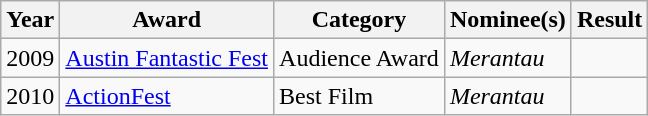<table class="wikitable sortable">
<tr>
<th>Year</th>
<th>Award</th>
<th>Category</th>
<th>Nominee(s)</th>
<th>Result</th>
</tr>
<tr>
<td>2009</td>
<td><a href='#'>Austin Fantastic Fest</a></td>
<td>Audience Award</td>
<td><em>Merantau</em></td>
<td></td>
</tr>
<tr>
<td>2010</td>
<td><a href='#'>ActionFest</a></td>
<td>Best Film</td>
<td><em>Merantau</em></td>
<td></td>
</tr>
</table>
